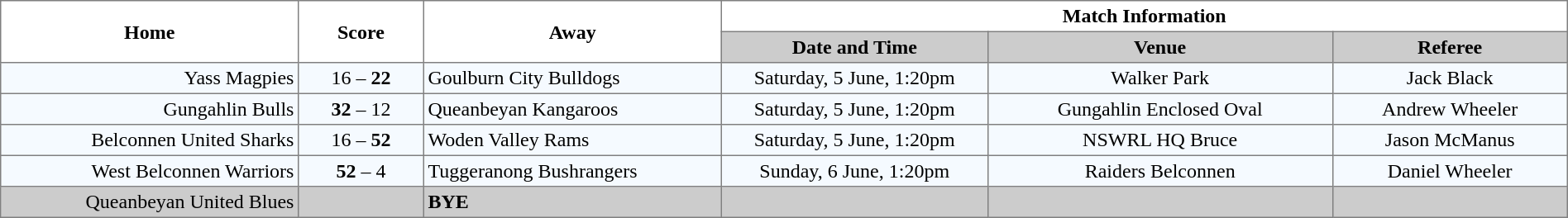<table border="1" cellpadding="3" cellspacing="0" width="100%" style="border-collapse:collapse;  text-align:center;">
<tr>
<th rowspan="2" width="19%">Home</th>
<th rowspan="2" width="8%">Score</th>
<th rowspan="2" width="19%">Away</th>
<th colspan="3">Match Information</th>
</tr>
<tr bgcolor="#CCCCCC">
<th width="17%">Date and Time</th>
<th width="22%">Venue</th>
<th width="50%">Referee</th>
</tr>
<tr style="text-align:center; background:#f5faff;">
<td align="right">Yass Magpies </td>
<td>16 – <strong>22</strong></td>
<td align="left"> Goulburn City Bulldogs</td>
<td>Saturday, 5 June, 1:20pm</td>
<td>Walker Park</td>
<td>Jack Black</td>
</tr>
<tr style="text-align:center; background:#f5faff;">
<td align="right">Gungahlin Bulls </td>
<td><strong>32</strong> – 12</td>
<td align="left"> Queanbeyan Kangaroos</td>
<td>Saturday, 5 June, 1:20pm</td>
<td>Gungahlin Enclosed Oval</td>
<td>Andrew Wheeler</td>
</tr>
<tr style="text-align:center; background:#f5faff;">
<td align="right">Belconnen United Sharks </td>
<td>16 – <strong>52</strong></td>
<td align="left"> Woden Valley Rams</td>
<td>Saturday, 5 June, 1:20pm</td>
<td>NSWRL HQ Bruce</td>
<td>Jason McManus</td>
</tr>
<tr style="text-align:center; background:#f5faff;">
<td align="right">West Belconnen Warriors </td>
<td><strong>52</strong> – 4</td>
<td align="left"> Tuggeranong Bushrangers</td>
<td>Sunday, 6 June, 1:20pm</td>
<td>Raiders Belconnen</td>
<td>Daniel Wheeler</td>
</tr>
<tr style="text-align:center; background:#CCCCCC;">
<td align="right">Queanbeyan United Blues </td>
<td></td>
<td align="left"><strong>BYE</strong></td>
<td></td>
<td></td>
<td></td>
</tr>
</table>
